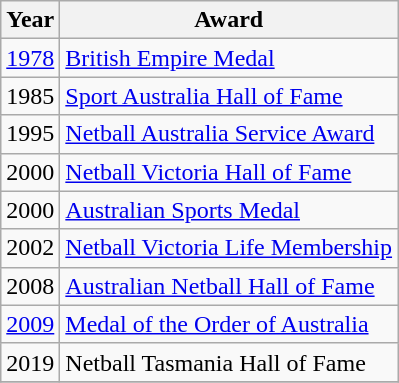<table class="wikitable collapsible">
<tr>
<th>Year</th>
<th>Award</th>
</tr>
<tr>
<td><a href='#'>1978</a></td>
<td><a href='#'>British Empire Medal</a></td>
</tr>
<tr>
<td>1985</td>
<td><a href='#'>Sport Australia Hall of Fame</a></td>
</tr>
<tr>
<td>1995</td>
<td><a href='#'>Netball Australia Service Award</a></td>
</tr>
<tr>
<td>2000</td>
<td><a href='#'>Netball Victoria Hall of Fame</a></td>
</tr>
<tr>
<td>2000</td>
<td><a href='#'>Australian Sports Medal</a></td>
</tr>
<tr>
<td>2002</td>
<td><a href='#'>Netball Victoria Life Membership</a></td>
</tr>
<tr>
<td>2008</td>
<td><a href='#'>Australian Netball Hall of Fame</a></td>
</tr>
<tr>
<td><a href='#'>2009</a></td>
<td><a href='#'>Medal of the Order of Australia</a></td>
</tr>
<tr>
<td>2019</td>
<td>Netball Tasmania Hall of Fame</td>
</tr>
<tr>
</tr>
</table>
